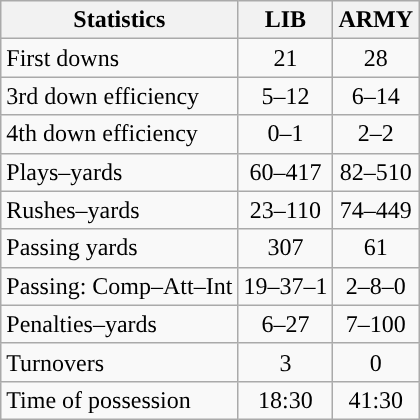<table class="wikitable">
<tr>
<th>Statistics</th>
<th>LIB</th>
<th>ARMY</th>
</tr>
<tr>
<td>First downs</td>
<td align=center>21</td>
<td align=center>28</td>
</tr>
<tr>
<td>3rd down efficiency</td>
<td align=center>5–12</td>
<td align=center>6–14</td>
</tr>
<tr>
<td>4th down efficiency</td>
<td align=center>0–1</td>
<td align=center>2–2</td>
</tr>
<tr>
<td>Plays–yards</td>
<td align=center>60–417</td>
<td align=center>82–510</td>
</tr>
<tr>
<td>Rushes–yards</td>
<td align=center>23–110</td>
<td align=center>74–449</td>
</tr>
<tr>
<td>Passing yards</td>
<td align=center>307</td>
<td align=center>61</td>
</tr>
<tr>
<td>Passing: Comp–Att–Int</td>
<td align=center>19–37–1</td>
<td align=center>2–8–0</td>
</tr>
<tr>
<td>Penalties–yards</td>
<td align=center>6–27</td>
<td align=center>7–100</td>
</tr>
<tr>
<td>Turnovers</td>
<td align=center>3</td>
<td align=center>0</td>
</tr>
<tr>
<td>Time of possession</td>
<td align=center>18:30</td>
<td align=center>41:30</td>
</tr>
</table>
